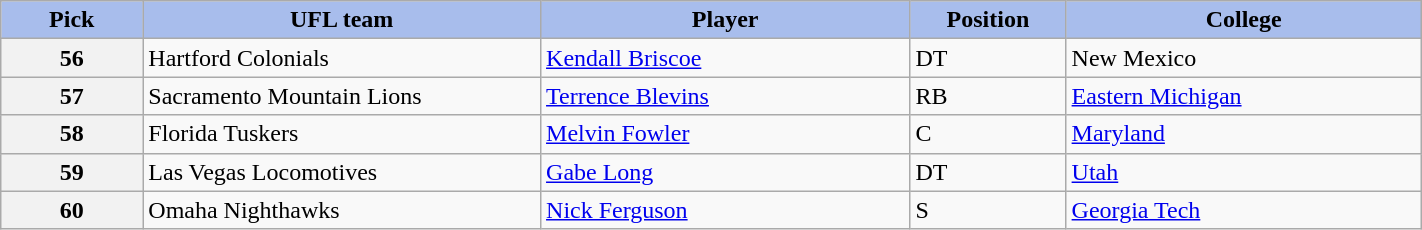<table class="wikitable" style="width:75%;">
<tr>
<th width=10% style="background:#A8BDEC">Pick</th>
<th width=28% style="background:#A8BDEC">UFL team</th>
<th width=26% style="background:#A8BDEC">Player</th>
<th width=11% style="background:#A8BDEC">Position</th>
<th width=26% style="background:#A8BDEC">College</th>
</tr>
<tr>
<th>56</th>
<td>Hartford Colonials</td>
<td><a href='#'>Kendall Briscoe</a></td>
<td>DT</td>
<td>New Mexico</td>
</tr>
<tr>
<th>57</th>
<td>Sacramento Mountain Lions</td>
<td><a href='#'>Terrence Blevins</a></td>
<td>RB</td>
<td><a href='#'>Eastern Michigan</a></td>
</tr>
<tr>
<th>58</th>
<td>Florida Tuskers</td>
<td><a href='#'>Melvin Fowler</a></td>
<td>C</td>
<td><a href='#'>Maryland</a></td>
</tr>
<tr>
<th>59</th>
<td>Las Vegas Locomotives</td>
<td><a href='#'>Gabe Long</a></td>
<td>DT</td>
<td><a href='#'>Utah</a></td>
</tr>
<tr>
<th>60</th>
<td>Omaha Nighthawks</td>
<td><a href='#'>Nick Ferguson</a></td>
<td>S</td>
<td><a href='#'>Georgia Tech</a></td>
</tr>
</table>
